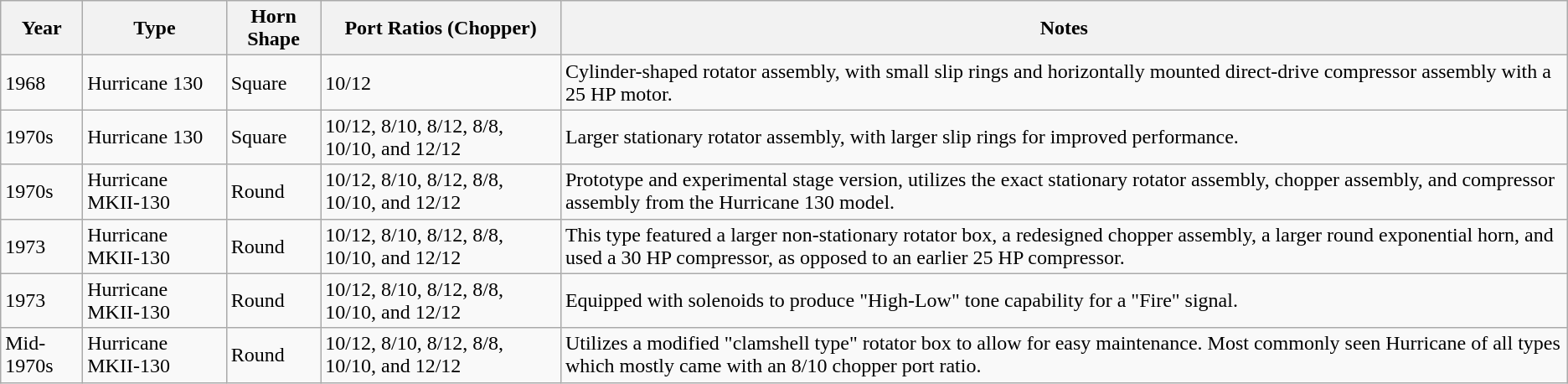<table class="wikitable">
<tr>
<th>Year</th>
<th>Type</th>
<th>Horn Shape</th>
<th>Port Ratios (Chopper)</th>
<th>Notes</th>
</tr>
<tr>
<td>1968</td>
<td>Hurricane 130</td>
<td>Square</td>
<td>10/12</td>
<td>Cylinder-shaped rotator assembly, with small slip rings and horizontally mounted direct-drive compressor assembly with a 25 HP motor.</td>
</tr>
<tr>
<td>1970s</td>
<td>Hurricane 130</td>
<td>Square</td>
<td>10/12, 8/10, 8/12, 8/8, 10/10, and 12/12</td>
<td>Larger stationary rotator assembly, with larger slip rings for improved performance.</td>
</tr>
<tr>
<td>1970s</td>
<td>Hurricane MKII-130</td>
<td>Round</td>
<td>10/12, 8/10, 8/12, 8/8, 10/10, and 12/12</td>
<td>Prototype and experimental stage version, utilizes the exact stationary rotator assembly, chopper assembly, and compressor assembly from the Hurricane 130 model.</td>
</tr>
<tr>
<td>1973</td>
<td>Hurricane MKII-130</td>
<td>Round</td>
<td>10/12, 8/10, 8/12, 8/8, 10/10, and 12/12</td>
<td>This type featured a larger non-stationary rotator box, a redesigned chopper assembly, a larger round exponential horn, and used a 30 HP compressor, as opposed to an earlier 25 HP compressor.</td>
</tr>
<tr>
<td>1973</td>
<td>Hurricane MKII-130</td>
<td>Round</td>
<td>10/12, 8/10, 8/12, 8/8, 10/10, and 12/12</td>
<td>Equipped with solenoids to produce "High-Low" tone capability for a "Fire" signal.</td>
</tr>
<tr>
<td>Mid-1970s</td>
<td>Hurricane MKII-130</td>
<td>Round</td>
<td>10/12, 8/10, 8/12, 8/8, 10/10, and 12/12</td>
<td>Utilizes a modified "clamshell type" rotator box to allow for easy maintenance. Most commonly seen Hurricane of all types which mostly came with an 8/10 chopper port ratio.</td>
</tr>
</table>
